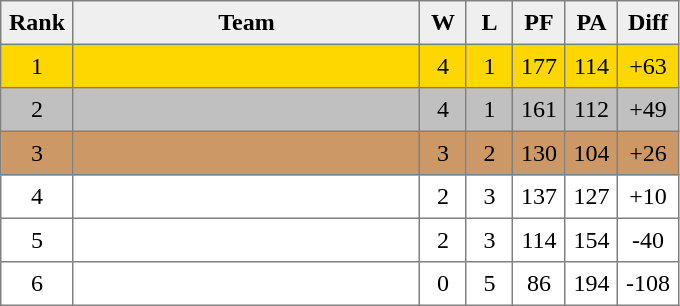<table style=border-collapse:collapse border=1 cellspacing=0 cellpadding=5>
<tr align=center bgcolor=#efefef>
<th width=20>Rank</th>
<th width=220>Team</th>
<th width=20>W</th>
<th width=20>L</th>
<th width=20>PF</th>
<th width=20>PA</th>
<th width=20>Diff</th>
</tr>
<tr align=center bgcolor=gold>
<td>1</td>
<td align=left></td>
<td>4</td>
<td>1</td>
<td>177</td>
<td>114</td>
<td>+63</td>
</tr>
<tr align=center bgcolor=silver>
<td>2</td>
<td align=left></td>
<td>4</td>
<td>1</td>
<td>161</td>
<td>112</td>
<td>+49</td>
</tr>
<tr align=center bgcolor=cc9966>
<td>3</td>
<td align=left></td>
<td>3</td>
<td>2</td>
<td>130</td>
<td>104</td>
<td>+26</td>
</tr>
<tr align=center>
<td>4</td>
<td align=left></td>
<td>2</td>
<td>3</td>
<td>137</td>
<td>127</td>
<td>+10</td>
</tr>
<tr align=center>
<td>5</td>
<td align=left></td>
<td>2</td>
<td>3</td>
<td>114</td>
<td>154</td>
<td>-40</td>
</tr>
<tr align=center>
<td>6</td>
<td align=left></td>
<td>0</td>
<td>5</td>
<td>86</td>
<td>194</td>
<td>-108</td>
</tr>
</table>
